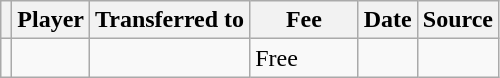<table class="wikitable plainrowheaders sortable">
<tr>
<th></th>
<th scope="col">Player</th>
<th>Transferred to</th>
<th style="width: 65px;">Fee</th>
<th scope="col">Date</th>
<th scope="col">Source</th>
</tr>
<tr>
<td align="center"></td>
<td></td>
<td></td>
<td>Free</td>
<td></td>
<td></td>
</tr>
</table>
